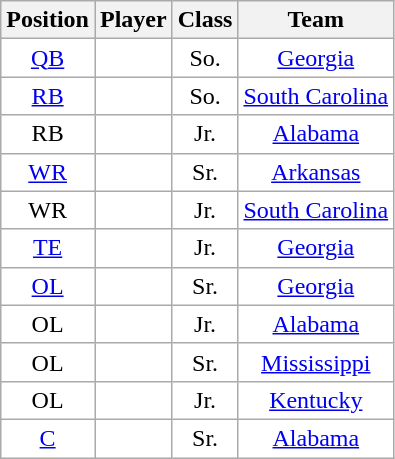<table class="wikitable sortable" border="1">
<tr>
<th>Position</th>
<th>Player</th>
<th>Class</th>
<th>Team</th>
</tr>
<tr>
<td style="text-align:center; background:white"><a href='#'>QB</a></td>
<td style="text-align:center; background:white"></td>
<td style="text-align:center; background:white">So.</td>
<td style="text-align:center; background:white"><a href='#'>Georgia</a></td>
</tr>
<tr>
<td style="text-align:center; background:white"><a href='#'>RB</a></td>
<td style="text-align:center; background:white"></td>
<td style="text-align:center; background:white">So.</td>
<td style="text-align:center; background:white"><a href='#'>South Carolina</a></td>
</tr>
<tr>
<td style="text-align:center; background:white">RB</td>
<td style="text-align:center; background:white"></td>
<td style="text-align:center; background:white">Jr.</td>
<td style="text-align:center; background:white"><a href='#'>Alabama</a></td>
</tr>
<tr>
<td style="text-align:center; background:white"><a href='#'>WR</a></td>
<td style="text-align:center; background:white"></td>
<td style="text-align:center; background:white">Sr.</td>
<td style="text-align:center; background:white"><a href='#'>Arkansas</a></td>
</tr>
<tr>
<td style="text-align:center; background:white">WR</td>
<td style="text-align:center; background:white"></td>
<td style="text-align:center; background:white">Jr.</td>
<td style="text-align:center; background:white"><a href='#'>South Carolina</a></td>
</tr>
<tr>
<td style="text-align:center; background:white"><a href='#'>TE</a></td>
<td style="text-align:center; background:white"></td>
<td style="text-align:center; background:white">Jr.</td>
<td style="text-align:center; background:white"><a href='#'>Georgia</a></td>
</tr>
<tr>
<td style="text-align:center; background:white"><a href='#'>OL</a></td>
<td style="text-align:center; background:white"></td>
<td style="text-align:center; background:white">Sr.</td>
<td style="text-align:center; background:white"><a href='#'>Georgia</a></td>
</tr>
<tr>
<td style="text-align:center; background:white">OL</td>
<td style="text-align:center; background:white"></td>
<td style="text-align:center; background:white">Jr.</td>
<td style="text-align:center; background:white"><a href='#'>Alabama</a></td>
</tr>
<tr>
<td style="text-align:center; background:white">OL</td>
<td style="text-align:center; background:white"></td>
<td style="text-align:center; background:white">Sr.</td>
<td style="text-align:center; background:white"><a href='#'>Mississippi</a></td>
</tr>
<tr>
<td style="text-align:center; background:white">OL</td>
<td style="text-align:center; background:white"></td>
<td style="text-align:center; background:white">Jr.</td>
<td style="text-align:center; background:white"><a href='#'>Kentucky</a></td>
</tr>
<tr>
<td style="text-align:center; background:white"><a href='#'>C</a></td>
<td style="text-align:center; background:white"></td>
<td style="text-align:center; background:white">Sr.</td>
<td style="text-align:center; background:white"><a href='#'>Alabama</a></td>
</tr>
</table>
